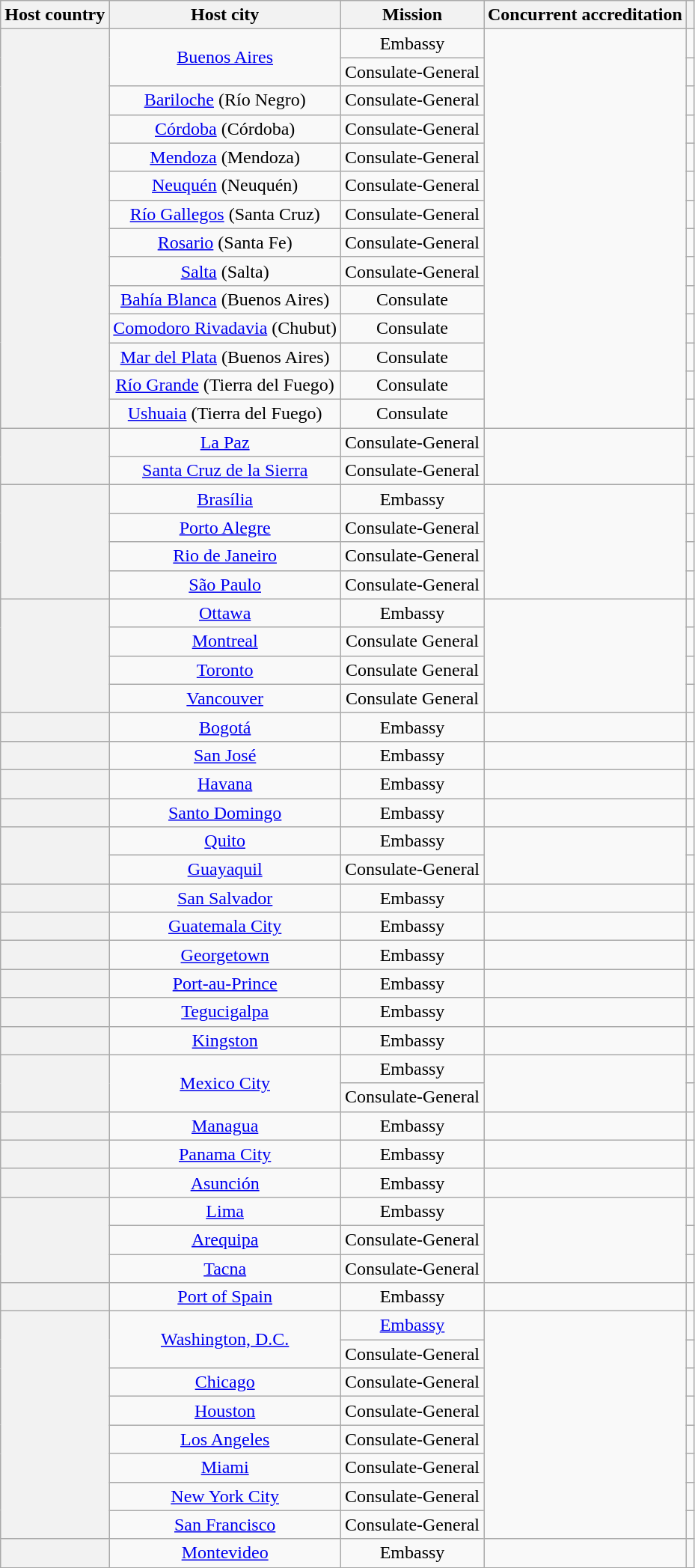<table class="wikitable plainrowheaders" style="text-align:center;">
<tr>
<th scope="col">Host country</th>
<th scope="col">Host city</th>
<th scope="col">Mission</th>
<th scope="col">Concurrent accreditation</th>
<th scope="col"></th>
</tr>
<tr>
<th scope="row" rowspan="14"></th>
<td rowspan="2"><a href='#'>Buenos Aires</a></td>
<td>Embassy</td>
<td rowspan="14"></td>
<td></td>
</tr>
<tr>
<td>Consulate-General</td>
<td></td>
</tr>
<tr>
<td><a href='#'>Bariloche</a> (Río Negro)</td>
<td>Consulate-General</td>
<td></td>
</tr>
<tr>
<td><a href='#'>Córdoba</a> (Córdoba)</td>
<td>Consulate-General</td>
<td></td>
</tr>
<tr>
<td><a href='#'>Mendoza</a> (Mendoza)</td>
<td>Consulate-General</td>
<td></td>
</tr>
<tr>
<td><a href='#'>Neuquén</a> (Neuquén)</td>
<td>Consulate-General</td>
<td></td>
</tr>
<tr>
<td><a href='#'>Río Gallegos</a> (Santa Cruz)</td>
<td>Consulate-General</td>
<td></td>
</tr>
<tr>
<td><a href='#'>Rosario</a> (Santa Fe)</td>
<td>Consulate-General</td>
<td></td>
</tr>
<tr>
<td><a href='#'>Salta</a> (Salta)</td>
<td>Consulate-General</td>
<td></td>
</tr>
<tr>
<td><a href='#'>Bahía Blanca</a> (Buenos Aires)</td>
<td>Consulate</td>
<td></td>
</tr>
<tr>
<td><a href='#'>Comodoro Rivadavia</a> (Chubut)</td>
<td>Consulate</td>
<td></td>
</tr>
<tr>
<td><a href='#'>Mar del Plata</a> (Buenos Aires)</td>
<td>Consulate</td>
<td></td>
</tr>
<tr>
<td><a href='#'>Río Grande</a> (Tierra del Fuego)</td>
<td>Consulate</td>
<td></td>
</tr>
<tr>
<td><a href='#'>Ushuaia</a> (Tierra del Fuego)</td>
<td>Consulate</td>
<td></td>
</tr>
<tr>
<th scope="row" rowspan="2"></th>
<td><a href='#'>La Paz</a></td>
<td>Consulate-General</td>
<td rowspan="2"></td>
<td></td>
</tr>
<tr>
<td><a href='#'>Santa Cruz de la Sierra</a></td>
<td>Consulate-General</td>
<td></td>
</tr>
<tr>
<th scope="row" rowspan="4"></th>
<td><a href='#'>Brasília</a></td>
<td>Embassy</td>
<td rowspan="4"></td>
<td></td>
</tr>
<tr>
<td><a href='#'>Porto Alegre</a></td>
<td>Consulate-General</td>
<td></td>
</tr>
<tr>
<td><a href='#'>Rio de Janeiro</a></td>
<td>Consulate-General</td>
<td></td>
</tr>
<tr>
<td><a href='#'>São Paulo</a></td>
<td>Consulate-General</td>
<td></td>
</tr>
<tr>
<th scope="row" rowspan="4"></th>
<td><a href='#'>Ottawa</a></td>
<td>Embassy</td>
<td rowspan="4"></td>
<td></td>
</tr>
<tr>
<td><a href='#'>Montreal</a></td>
<td>Consulate General</td>
<td></td>
</tr>
<tr>
<td><a href='#'>Toronto</a></td>
<td>Consulate General</td>
<td></td>
</tr>
<tr>
<td><a href='#'>Vancouver</a></td>
<td>Consulate General</td>
<td></td>
</tr>
<tr>
<th scope="row"></th>
<td><a href='#'>Bogotá</a></td>
<td>Embassy</td>
<td></td>
<td></td>
</tr>
<tr>
<th scope="row"></th>
<td><a href='#'>San José</a></td>
<td>Embassy</td>
<td></td>
<td></td>
</tr>
<tr>
<th scope="row"></th>
<td><a href='#'>Havana</a></td>
<td>Embassy</td>
<td></td>
<td></td>
</tr>
<tr>
<th scope="row"></th>
<td><a href='#'>Santo Domingo</a></td>
<td>Embassy</td>
<td></td>
<td></td>
</tr>
<tr>
<th scope="row" rowspan="2"></th>
<td><a href='#'>Quito</a></td>
<td>Embassy</td>
<td rowspan="2"></td>
<td></td>
</tr>
<tr>
<td><a href='#'>Guayaquil</a></td>
<td>Consulate-General</td>
<td></td>
</tr>
<tr>
<th scope="row"></th>
<td><a href='#'>San Salvador</a></td>
<td>Embassy</td>
<td></td>
<td></td>
</tr>
<tr>
<th scope="row"></th>
<td><a href='#'>Guatemala City</a></td>
<td>Embassy</td>
<td></td>
<td></td>
</tr>
<tr>
<th scope="row"></th>
<td><a href='#'>Georgetown</a></td>
<td>Embassy</td>
<td></td>
<td></td>
</tr>
<tr>
<th scope="row"></th>
<td><a href='#'>Port-au-Prince</a></td>
<td>Embassy</td>
<td></td>
<td></td>
</tr>
<tr>
<th scope="row"></th>
<td><a href='#'>Tegucigalpa</a></td>
<td>Embassy</td>
<td></td>
<td></td>
</tr>
<tr>
<th scope="row"></th>
<td><a href='#'>Kingston</a></td>
<td>Embassy</td>
<td></td>
<td></td>
</tr>
<tr>
<th scope="row" rowspan="2"></th>
<td rowspan="2"><a href='#'>Mexico City</a></td>
<td>Embassy</td>
<td rowspan="2"></td>
<td></td>
</tr>
<tr>
<td>Consulate-General</td>
<td></td>
</tr>
<tr>
<th scope="row"></th>
<td><a href='#'>Managua</a></td>
<td>Embassy</td>
<td></td>
<td></td>
</tr>
<tr>
<th scope="row"></th>
<td><a href='#'>Panama City</a></td>
<td>Embassy</td>
<td></td>
<td></td>
</tr>
<tr>
<th scope="row"></th>
<td><a href='#'>Asunción</a></td>
<td>Embassy</td>
<td></td>
<td></td>
</tr>
<tr>
<th scope="row" rowspan="3"></th>
<td><a href='#'>Lima</a></td>
<td>Embassy</td>
<td rowspan="3"></td>
<td></td>
</tr>
<tr>
<td><a href='#'>Arequipa</a></td>
<td>Consulate-General</td>
<td></td>
</tr>
<tr>
<td><a href='#'>Tacna</a></td>
<td>Consulate-General</td>
<td></td>
</tr>
<tr>
<th scope="row"></th>
<td><a href='#'>Port of Spain</a></td>
<td>Embassy</td>
<td></td>
<td></td>
</tr>
<tr>
<th scope="row" rowspan="8"></th>
<td rowspan="2"><a href='#'>Washington, D.C.</a></td>
<td><a href='#'>Embassy</a></td>
<td rowspan="8"></td>
<td></td>
</tr>
<tr>
<td>Consulate-General</td>
<td></td>
</tr>
<tr>
<td><a href='#'>Chicago</a></td>
<td>Consulate-General</td>
<td></td>
</tr>
<tr>
<td><a href='#'>Houston</a></td>
<td>Consulate-General</td>
<td></td>
</tr>
<tr>
<td><a href='#'>Los Angeles</a></td>
<td>Consulate-General</td>
<td></td>
</tr>
<tr>
<td><a href='#'>Miami</a></td>
<td>Consulate-General</td>
<td></td>
</tr>
<tr>
<td><a href='#'>New York City</a></td>
<td>Consulate-General</td>
<td></td>
</tr>
<tr>
<td><a href='#'>San Francisco</a></td>
<td>Consulate-General</td>
<td></td>
</tr>
<tr>
<th scope="row"></th>
<td><a href='#'>Montevideo</a></td>
<td>Embassy</td>
<td></td>
<td></td>
</tr>
</table>
